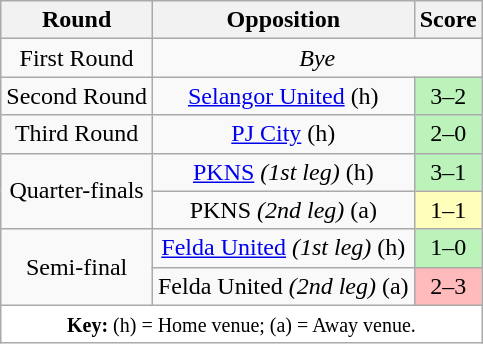<table class="wikitable" style="text-align:center">
<tr>
<th>Round</th>
<th>Opposition</th>
<th>Score</th>
</tr>
<tr>
<td>First Round</td>
<td colspan=2><em>Bye</em></td>
</tr>
<tr>
<td>Second Round</td>
<td><a href='#'>Selangor United</a> (h)</td>
<td style="background:#BBF3BB;">3–2 </td>
</tr>
<tr>
<td>Third Round</td>
<td><a href='#'>PJ City</a> (h)</td>
<td style="background:#BBF3BB;">2–0</td>
</tr>
<tr>
<td rowspan="2">Quarter-finals</td>
<td><a href='#'>PKNS</a> <em>(1st leg)</em> (h)</td>
<td style="background:#BBF3BB;">3–1</td>
</tr>
<tr>
<td>PKNS <em>(2nd leg)</em> (a)</td>
<td style="background:#FFFFBB;">1–1</td>
</tr>
<tr>
<td rowspan="2">Semi-final</td>
<td><a href='#'>Felda United</a> <em>(1st leg)</em> (h)</td>
<td style="background:#BBF3BB;">1–0</td>
</tr>
<tr>
<td>Felda United <em>(2nd leg)</em> (a)</td>
<td style="background:#FFBBBB;">2–3</td>
</tr>
<tr>
<td colspan="4" style="background-color:white"><small><strong>Key:</strong> (h) = Home venue; (a) = Away venue.</small></td>
</tr>
</table>
